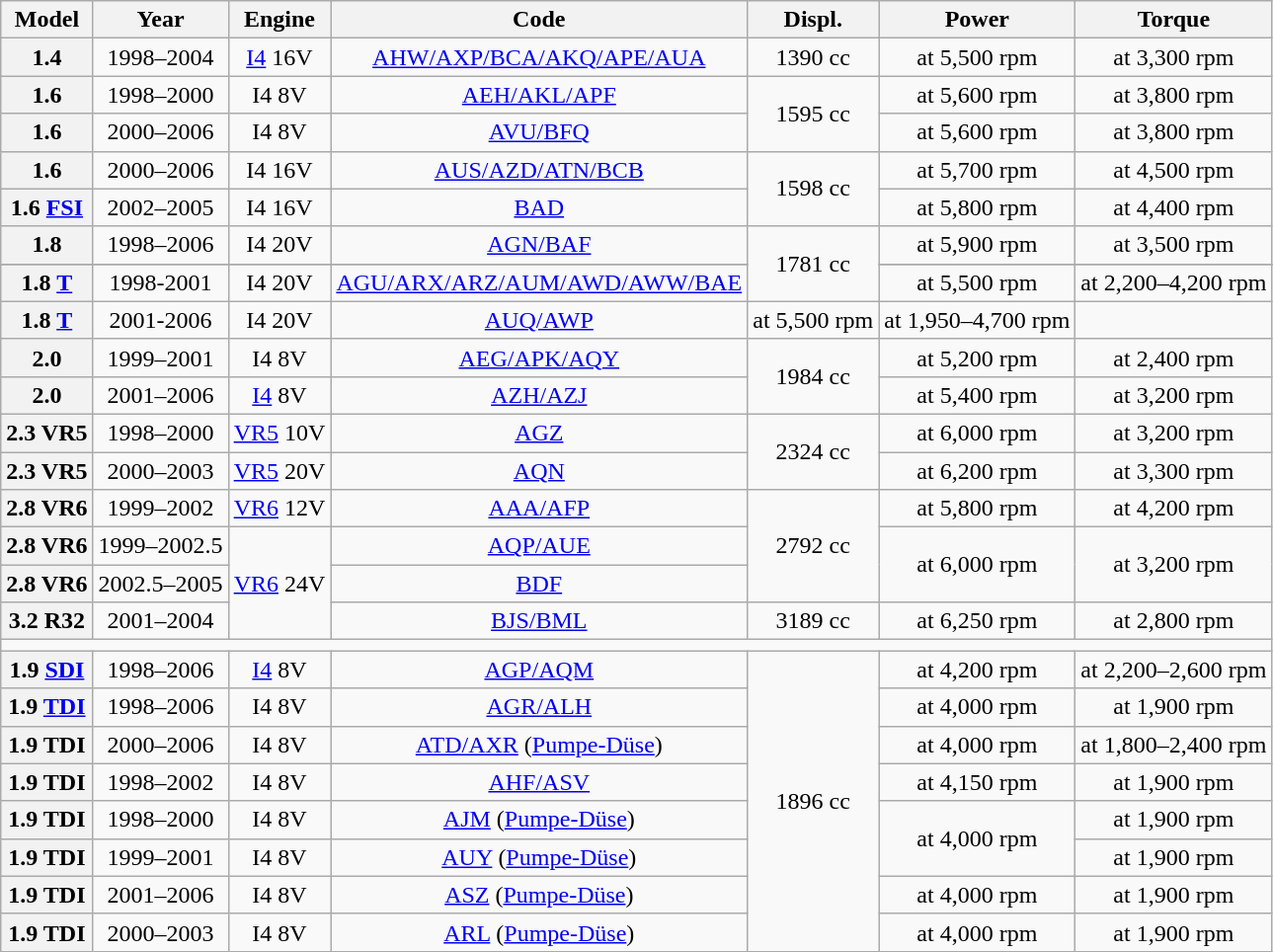<table class="wikitable" style="text-align:center;">
<tr>
<th>Model</th>
<th>Year</th>
<th>Engine</th>
<th>Code</th>
<th>Displ.</th>
<th>Power</th>
<th>Torque</th>
</tr>
<tr>
<th>1.4</th>
<td>1998–2004</td>
<td><a href='#'>I4</a> 16V</td>
<td><a href='#'>AHW/AXP/BCA/AKQ/APE/AUA</a></td>
<td>1390 cc</td>
<td> at 5,500 rpm</td>
<td> at 3,300 rpm</td>
</tr>
<tr>
<th>1.6</th>
<td>1998–2000</td>
<td>I4 8V</td>
<td><a href='#'>AEH/AKL/APF</a></td>
<td rowspan="2">1595 cc</td>
<td> at 5,600 rpm</td>
<td> at 3,800 rpm</td>
</tr>
<tr>
<th>1.6</th>
<td>2000–2006</td>
<td>I4 8V</td>
<td><a href='#'>AVU/BFQ</a></td>
<td> at 5,600 rpm</td>
<td> at 3,800 rpm</td>
</tr>
<tr>
<th>1.6</th>
<td>2000–2006</td>
<td>I4 16V</td>
<td><a href='#'>AUS/AZD/ATN/BCB</a></td>
<td rowspan = "2">1598 cc</td>
<td> at 5,700 rpm</td>
<td> at 4,500 rpm</td>
</tr>
<tr>
<th>1.6 <a href='#'>FSI</a></th>
<td>2002–2005</td>
<td>I4 16V</td>
<td><a href='#'>BAD</a></td>
<td> at 5,800 rpm</td>
<td> at 4,400 rpm</td>
</tr>
<tr>
<th>1.8</th>
<td>1998–2006</td>
<td>I4 20V</td>
<td><a href='#'>AGN/BAF</a></td>
<td rowspan="3">1781 cc</td>
<td> at 5,900 rpm</td>
<td> at 3,500 rpm</td>
</tr>
<tr>
</tr>
<tr>
<th>1.8 <a href='#'>T</a></th>
<td>1998-2001</td>
<td>I4 20V</td>
<td><a href='#'>AGU/ARX/ARZ/AUM/AWD/AWW/BAE</a></td>
<td> at 5,500 rpm</td>
<td> at 2,200–4,200 rpm</td>
</tr>
<tr>
<th>1.8 <a href='#'>T</a></th>
<td>2001-2006</td>
<td>I4 20V</td>
<td><a href='#'>AUQ/AWP</a></td>
<td> at 5,500 rpm</td>
<td> at 1,950–4,700 rpm</td>
</tr>
<tr>
<th>2.0</th>
<td>1999–2001</td>
<td>I4 8V</td>
<td><a href='#'>AEG/APK/AQY</a></td>
<td rowspan="2">1984 cc</td>
<td> at 5,200 rpm</td>
<td> at 2,400 rpm</td>
</tr>
<tr>
<th>2.0</th>
<td>2001–2006</td>
<td><a href='#'>I4</a> 8V</td>
<td><a href='#'>AZH/AZJ</a></td>
<td> at 5,400 rpm</td>
<td> at 3,200 rpm</td>
</tr>
<tr>
<th>2.3 VR5</th>
<td>1998–2000</td>
<td><a href='#'>VR5</a> 10V</td>
<td><a href='#'>AGZ</a></td>
<td rowspan="2">2324 cc</td>
<td> at 6,000 rpm</td>
<td> at 3,200 rpm</td>
</tr>
<tr>
<th>2.3 VR5</th>
<td>2000–2003</td>
<td><a href='#'>VR5</a> 20V</td>
<td><a href='#'>AQN</a></td>
<td> at 6,200 rpm</td>
<td> at 3,300 rpm</td>
</tr>
<tr>
<th>2.8 VR6</th>
<td>1999–2002</td>
<td><a href='#'>VR6</a> 12V</td>
<td><a href='#'>AAA/AFP</a></td>
<td rowspan="3">2792 cc</td>
<td> at 5,800 rpm</td>
<td> at 4,200 rpm</td>
</tr>
<tr>
<th>2.8 VR6</th>
<td>1999–2002.5</td>
<td rowspan = "3"><a href='#'>VR6</a> 24V</td>
<td><a href='#'>AQP/AUE</a></td>
<td rowspan="2"> at 6,000 rpm</td>
<td rowspan = "2"> at 3,200 rpm</td>
</tr>
<tr>
<th>2.8 VR6</th>
<td>2002.5–2005</td>
<td><a href='#'>BDF</a></td>
</tr>
<tr>
<th>3.2 R32</th>
<td>2001–2004</td>
<td><a href='#'>BJS/BML</a></td>
<td>3189 cc</td>
<td> at 6,250 rpm</td>
<td> at 2,800 rpm</td>
</tr>
<tr>
<td colspan="7"></td>
</tr>
<tr>
<th>1.9 <a href='#'>SDI</a></th>
<td>1998–2006</td>
<td><a href='#'>I4</a> 8V</td>
<td><a href='#'>AGP/AQM</a></td>
<td rowspan="8">1896 cc</td>
<td> at 4,200 rpm</td>
<td> at 2,200–2,600 rpm</td>
</tr>
<tr>
<th>1.9 <a href='#'>TDI</a></th>
<td>1998–2006</td>
<td>I4 8V</td>
<td><a href='#'>AGR/ALH</a></td>
<td> at 4,000 rpm</td>
<td> at 1,900 rpm</td>
</tr>
<tr>
<th>1.9 TDI</th>
<td>2000–2006</td>
<td>I4 8V</td>
<td><a href='#'>ATD/AXR</a> (<a href='#'>Pumpe-Düse</a>)</td>
<td> at 4,000 rpm</td>
<td> at 1,800–2,400 rpm</td>
</tr>
<tr>
<th>1.9 TDI</th>
<td>1998–2002</td>
<td>I4 8V</td>
<td><a href='#'>AHF/ASV</a></td>
<td> at 4,150 rpm</td>
<td> at 1,900 rpm</td>
</tr>
<tr>
<th>1.9 TDI</th>
<td>1998–2000</td>
<td>I4 8V</td>
<td><a href='#'>AJM</a> (<a href='#'>Pumpe-Düse</a>)</td>
<td rowspan="2"> at 4,000 rpm</td>
<td> at 1,900 rpm</td>
</tr>
<tr>
<th>1.9 TDI</th>
<td>1999–2001</td>
<td>I4 8V</td>
<td><a href='#'>AUY</a> (<a href='#'>Pumpe-Düse</a>)</td>
<td> at 1,900 rpm</td>
</tr>
<tr>
<th>1.9 TDI</th>
<td>2001–2006</td>
<td>I4 8V</td>
<td><a href='#'>ASZ</a> (<a href='#'>Pumpe-Düse</a>)</td>
<td> at 4,000 rpm</td>
<td> at 1,900 rpm</td>
</tr>
<tr>
<th>1.9 TDI</th>
<td>2000–2003</td>
<td>I4 8V</td>
<td><a href='#'>ARL</a> (<a href='#'>Pumpe-Düse</a>)</td>
<td> at 4,000 rpm</td>
<td> at 1,900 rpm</td>
</tr>
</table>
